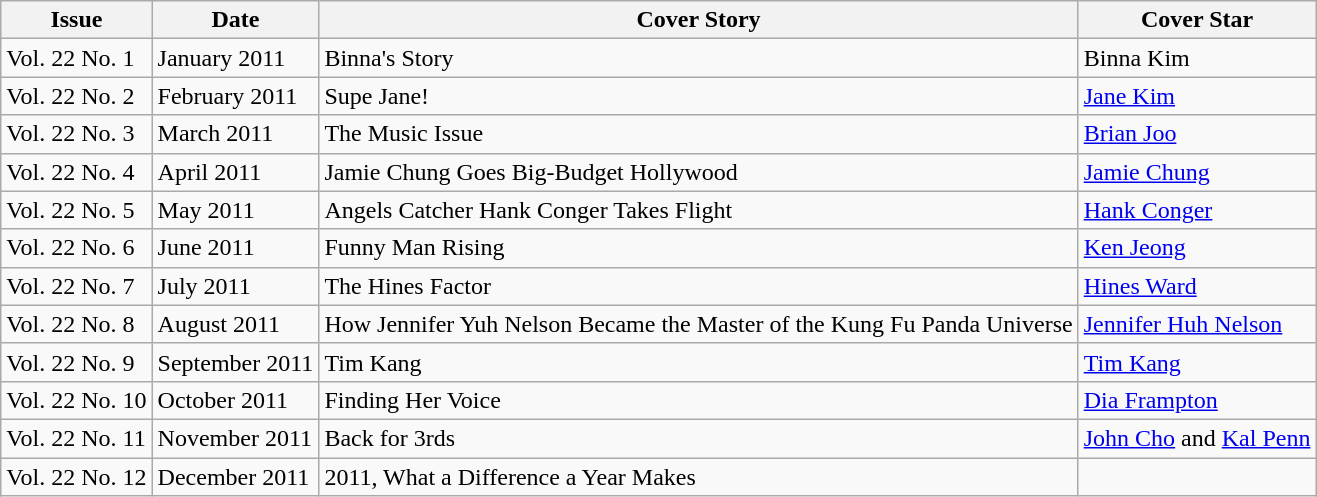<table class="wikitable">
<tr>
<th>Issue</th>
<th>Date</th>
<th>Cover Story</th>
<th>Cover Star</th>
</tr>
<tr>
<td>Vol. 22 No. 1</td>
<td>January 2011</td>
<td>Binna's Story</td>
<td>Binna Kim</td>
</tr>
<tr>
<td>Vol. 22 No. 2</td>
<td>February 2011</td>
<td>Supe Jane!</td>
<td><a href='#'>Jane Kim</a></td>
</tr>
<tr>
<td>Vol. 22 No. 3</td>
<td>March 2011</td>
<td>The Music Issue</td>
<td><a href='#'>Brian Joo</a></td>
</tr>
<tr>
<td>Vol. 22 No. 4</td>
<td>April 2011</td>
<td>Jamie Chung Goes Big-Budget Hollywood</td>
<td><a href='#'>Jamie Chung</a></td>
</tr>
<tr>
<td>Vol. 22 No. 5</td>
<td>May 2011</td>
<td>Angels Catcher Hank Conger Takes Flight</td>
<td><a href='#'>Hank Conger</a></td>
</tr>
<tr>
<td>Vol. 22 No. 6</td>
<td>June 2011</td>
<td>Funny Man Rising</td>
<td><a href='#'>Ken Jeong</a></td>
</tr>
<tr>
<td>Vol. 22 No. 7</td>
<td>July 2011</td>
<td>The Hines Factor</td>
<td><a href='#'>Hines Ward</a></td>
</tr>
<tr>
<td>Vol. 22 No. 8</td>
<td>August 2011</td>
<td>How Jennifer Yuh Nelson Became the Master of the Kung Fu Panda Universe</td>
<td><a href='#'>Jennifer Huh Nelson</a></td>
</tr>
<tr>
<td>Vol. 22 No. 9</td>
<td>September 2011</td>
<td>Tim Kang</td>
<td><a href='#'>Tim Kang</a></td>
</tr>
<tr>
<td>Vol. 22 No. 10</td>
<td>October 2011</td>
<td>Finding Her Voice</td>
<td><a href='#'>Dia Frampton</a></td>
</tr>
<tr>
<td>Vol. 22 No. 11</td>
<td>November 2011</td>
<td>Back for 3rds</td>
<td><a href='#'>John Cho</a> and <a href='#'>Kal Penn</a></td>
</tr>
<tr>
<td>Vol. 22 No. 12</td>
<td>December 2011</td>
<td>2011, What a Difference a Year Makes</td>
<td></td>
</tr>
</table>
